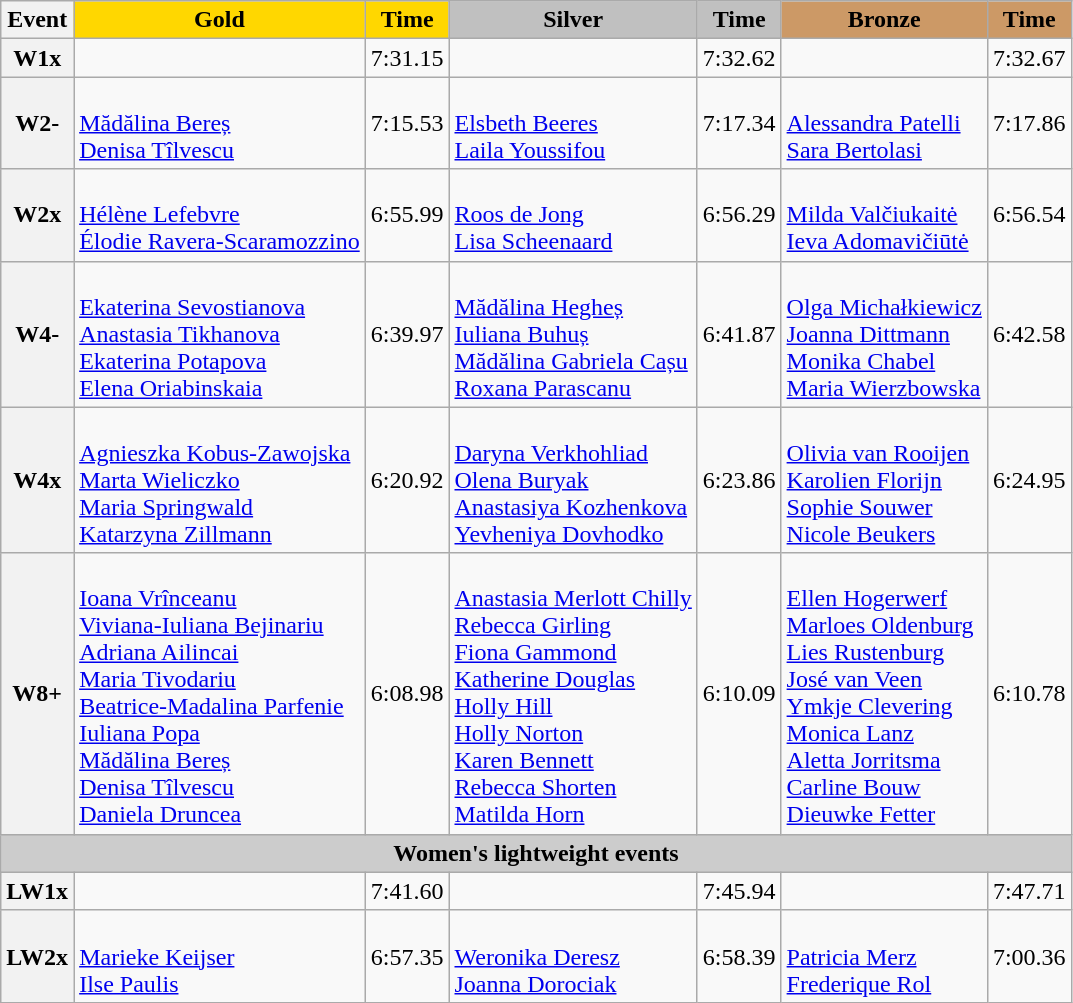<table class="wikitable">
<tr>
<th scope="col">Event</th>
<th scope="col" style="background:gold;">Gold</th>
<th scope="col" style="background:gold;">Time</th>
<th scope="col" style="background:silver;">Silver</th>
<th scope="col" style="background:silver;">Time</th>
<th scope="col" style="background:#c96;">Bronze</th>
<th scope="col" style="background:#c96;">Time</th>
</tr>
<tr>
<th scope="row">W1x</th>
<td></td>
<td>7:31.15</td>
<td></td>
<td>7:32.62</td>
<td></td>
<td>7:32.67</td>
</tr>
<tr>
<th scope="row">W2-</th>
<td><br><a href='#'>Mădălina Bereș</a><br><a href='#'>Denisa Tîlvescu</a></td>
<td>7:15.53</td>
<td><br><a href='#'>Elsbeth Beeres</a><br><a href='#'>Laila Youssifou</a></td>
<td>7:17.34</td>
<td><br><a href='#'>Alessandra Patelli</a><br><a href='#'>Sara Bertolasi</a></td>
<td>7:17.86</td>
</tr>
<tr>
<th scope="row">W2x</th>
<td><br><a href='#'>Hélène Lefebvre</a><br><a href='#'>Élodie Ravera-Scaramozzino</a></td>
<td>6:55.99</td>
<td><br><a href='#'>Roos de Jong</a><br><a href='#'>Lisa Scheenaard</a></td>
<td>6:56.29</td>
<td><br><a href='#'>Milda Valčiukaitė</a><br><a href='#'>Ieva Adomavičiūtė</a></td>
<td>6:56.54</td>
</tr>
<tr>
<th scope="row">W4-</th>
<td><br><a href='#'>Ekaterina Sevostianova</a><br><a href='#'>Anastasia Tikhanova</a><br><a href='#'>Ekaterina Potapova</a><br><a href='#'>Elena Oriabinskaia</a></td>
<td>6:39.97</td>
<td><br><a href='#'>Mădălina Hegheș</a><br><a href='#'>Iuliana Buhuș</a><br><a href='#'>Mădălina Gabriela Cașu</a><br><a href='#'>Roxana Parascanu</a></td>
<td>6:41.87</td>
<td><br><a href='#'>Olga Michałkiewicz</a><br><a href='#'>Joanna Dittmann</a><br><a href='#'>Monika Chabel</a><br><a href='#'>Maria Wierzbowska</a></td>
<td>6:42.58</td>
</tr>
<tr>
<th scope="row">W4x</th>
<td><br><a href='#'>Agnieszka Kobus-Zawojska</a><br><a href='#'>Marta Wieliczko</a><br><a href='#'>Maria Springwald</a><br><a href='#'>Katarzyna Zillmann</a></td>
<td>6:20.92</td>
<td><br><a href='#'>Daryna Verkhohliad</a><br><a href='#'>Olena Buryak</a><br><a href='#'>Anastasiya Kozhenkova</a><br><a href='#'>Yevheniya Dovhodko</a></td>
<td>6:23.86</td>
<td><br><a href='#'>Olivia van Rooijen</a><br><a href='#'>Karolien Florijn</a><br><a href='#'>Sophie Souwer</a><br><a href='#'>Nicole Beukers</a></td>
<td>6:24.95</td>
</tr>
<tr>
<th scope="row">W8+</th>
<td><br><a href='#'>Ioana Vrînceanu</a><br><a href='#'>Viviana-Iuliana Bejinariu</a><br><a href='#'>Adriana Ailincai</a><br><a href='#'>Maria Tivodariu</a><br><a href='#'>Beatrice-Madalina Parfenie</a><br><a href='#'>Iuliana Popa</a><br><a href='#'>Mădălina Bereș</a><br><a href='#'>Denisa Tîlvescu</a><br><a href='#'>Daniela Druncea</a></td>
<td>6:08.98</td>
<td><br><a href='#'>Anastasia Merlott Chilly</a><br><a href='#'>Rebecca Girling</a><br><a href='#'>Fiona Gammond</a><br><a href='#'>Katherine Douglas</a><br><a href='#'>Holly Hill</a><br><a href='#'>Holly Norton</a><br><a href='#'>Karen Bennett</a><br><a href='#'>Rebecca Shorten</a><br><a href='#'>Matilda Horn</a></td>
<td>6:10.09</td>
<td><br><a href='#'>Ellen Hogerwerf</a><br><a href='#'>Marloes Oldenburg</a><br><a href='#'>Lies Rustenburg</a><br><a href='#'>José van Veen</a><br><a href='#'>Ymkje Clevering</a><br><a href='#'>Monica Lanz</a><br><a href='#'>Aletta Jorritsma</a><br><a href='#'>Carline Bouw</a><br><a href='#'>Dieuwke Fetter</a></td>
<td>6:10.78</td>
</tr>
<tr>
<th colspan="7" style="background-color:#CCC;">Women's lightweight events</th>
</tr>
<tr>
<th scope="row">LW1x</th>
<td></td>
<td>7:41.60</td>
<td></td>
<td>7:45.94</td>
<td></td>
<td>7:47.71</td>
</tr>
<tr>
<th scope="row">LW2x</th>
<td><br><a href='#'>Marieke Keijser</a><br><a href='#'>Ilse Paulis</a></td>
<td>6:57.35</td>
<td><br><a href='#'>Weronika Deresz</a><br><a href='#'>Joanna Dorociak</a></td>
<td>6:58.39</td>
<td><br><a href='#'>Patricia Merz</a><br><a href='#'>Frederique Rol</a></td>
<td>7:00.36</td>
</tr>
</table>
